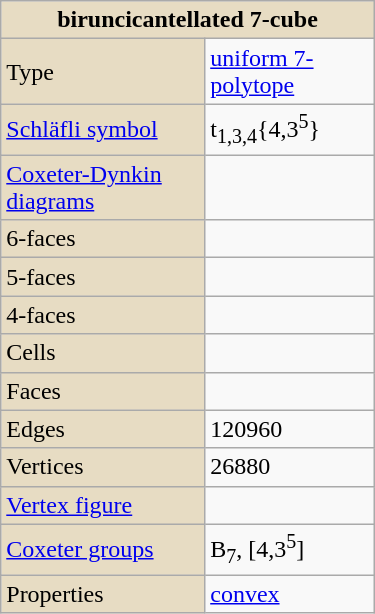<table class="wikitable" align="right" style="margin-left:10px" width="250">
<tr>
<th style="background:#e7dcc3;" colspan="2">biruncicantellated 7-cube</th>
</tr>
<tr>
<td style="background:#e7dcc3;">Type</td>
<td><a href='#'>uniform 7-polytope</a></td>
</tr>
<tr>
<td style="background:#e7dcc3;"><a href='#'>Schläfli symbol</a></td>
<td>t<sub>1,3,4</sub>{4,3<sup>5</sup>}</td>
</tr>
<tr>
<td style="background:#e7dcc3;"><a href='#'>Coxeter-Dynkin diagrams</a></td>
<td></td>
</tr>
<tr>
<td style="background:#e7dcc3;">6-faces</td>
<td></td>
</tr>
<tr>
<td style="background:#e7dcc3;">5-faces</td>
<td></td>
</tr>
<tr>
<td style="background:#e7dcc3;">4-faces</td>
<td></td>
</tr>
<tr>
<td style="background:#e7dcc3;">Cells</td>
<td></td>
</tr>
<tr>
<td style="background:#e7dcc3;">Faces</td>
<td></td>
</tr>
<tr>
<td style="background:#e7dcc3;">Edges</td>
<td>120960</td>
</tr>
<tr>
<td style="background:#e7dcc3;">Vertices</td>
<td>26880</td>
</tr>
<tr>
<td style="background:#e7dcc3;"><a href='#'>Vertex figure</a></td>
<td></td>
</tr>
<tr>
<td style="background:#e7dcc3;"><a href='#'>Coxeter groups</a></td>
<td>B<sub>7</sub>, [4,3<sup>5</sup>]</td>
</tr>
<tr>
<td style="background:#e7dcc3;">Properties</td>
<td><a href='#'>convex</a></td>
</tr>
</table>
